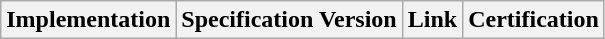<table class="wikitable sortable">
<tr>
<th>Implementation</th>
<th>Specification Version</th>
<th>Link</th>
<th>Certification</th>
</tr>
</table>
